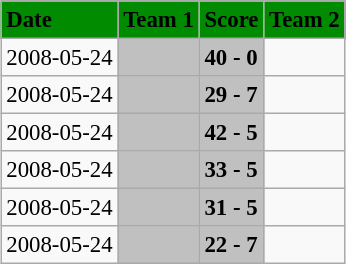<table class="wikitable" style="margin:0.5em auto; font-size:95%">
<tr bgcolor="#008B00">
<td><strong>Date</strong></td>
<td><strong>Team 1</strong></td>
<td><strong>Score</strong></td>
<td><strong>Team 2</strong></td>
</tr>
<tr>
<td>2008-05-24</td>
<td bgcolor="silver"><strong></strong></td>
<td bgcolor="silver"><strong>40 - 0</strong></td>
<td></td>
</tr>
<tr>
<td>2008-05-24</td>
<td bgcolor="silver"><strong></strong></td>
<td bgcolor="silver"><strong>29 - 7</strong></td>
<td></td>
</tr>
<tr>
<td>2008-05-24</td>
<td bgcolor="silver"><strong></strong></td>
<td bgcolor="silver"><strong>42 - 5</strong></td>
<td></td>
</tr>
<tr>
<td>2008-05-24</td>
<td bgcolor="silver"><strong></strong></td>
<td bgcolor="silver"><strong>33 - 5</strong></td>
<td></td>
</tr>
<tr>
<td>2008-05-24</td>
<td bgcolor="silver"><strong></strong></td>
<td bgcolor="silver"><strong>31 - 5</strong></td>
<td></td>
</tr>
<tr>
<td>2008-05-24</td>
<td bgcolor="silver"><strong></strong></td>
<td bgcolor="silver"><strong>22 - 7</strong></td>
<td></td>
</tr>
</table>
